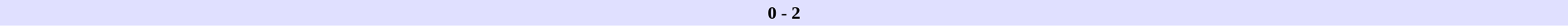<table border=0 cellspacing=0 cellpadding=2 style=font-size:90% width=100%>
<tr bgcolor=#e0e0ff>
<td align=right width=40%></td>
<th>0 - 2</th>
<td align=left width=40%></td>
</tr>
</table>
